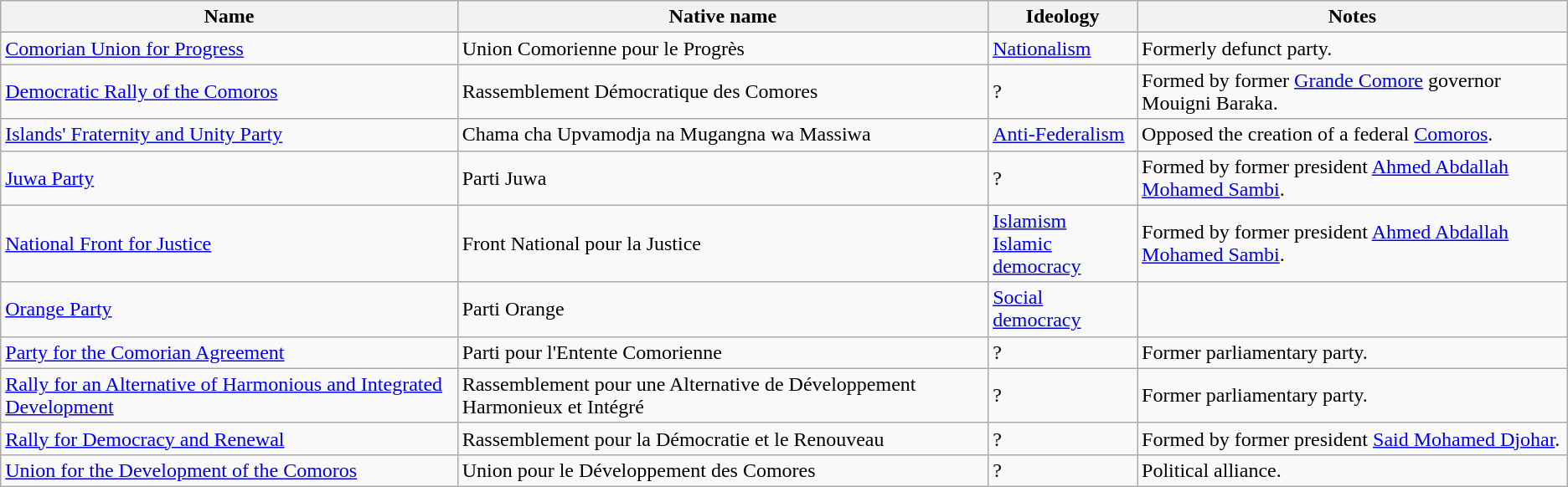<table class="wikitable">
<tr>
<th>Name</th>
<th>Native name</th>
<th>Ideology</th>
<th>Notes</th>
</tr>
<tr>
<td><a href='#'>Comorian Union for Progress</a></td>
<td>Union Comorienne pour le Progrès</td>
<td><a href='#'>Nationalism</a></td>
<td>Formerly defunct party.</td>
</tr>
<tr>
<td><a href='#'>Democratic Rally of the Comoros</a></td>
<td>Rassemblement Démocratique des Comores</td>
<td>?</td>
<td>Formed by former <a href='#'>Grande Comore</a> governor Mouigni Baraka.</td>
</tr>
<tr>
<td><a href='#'>Islands' Fraternity and Unity Party</a></td>
<td>Chama cha Upvamodja na Mugangna wa Massiwa</td>
<td><a href='#'>Anti-Federalism</a></td>
<td>Opposed the creation of a federal <a href='#'>Comoros</a>.</td>
</tr>
<tr>
<td><a href='#'>Juwa Party</a></td>
<td>Parti Juwa</td>
<td>?</td>
<td>Formed by former president <a href='#'>Ahmed Abdallah Mohamed Sambi</a>.</td>
</tr>
<tr>
<td><a href='#'>National Front for Justice</a></td>
<td>Front National pour la Justice</td>
<td><a href='#'>Islamism</a><br><a href='#'>Islamic democracy</a></td>
<td>Formed by former president <a href='#'>Ahmed Abdallah Mohamed Sambi</a>.</td>
</tr>
<tr>
<td><a href='#'>Orange Party</a></td>
<td>Parti Orange</td>
<td><a href='#'>Social democracy</a></td>
<td></td>
</tr>
<tr>
<td><a href='#'>Party for the Comorian Agreement</a></td>
<td>Parti pour l'Entente Comorienne</td>
<td>?</td>
<td>Former parliamentary party.</td>
</tr>
<tr>
<td><a href='#'>Rally for an Alternative of Harmonious and Integrated Development</a></td>
<td>Rassemblement pour une Alternative de Développement Harmonieux et Intégré</td>
<td>?</td>
<td>Former parliamentary party.</td>
</tr>
<tr>
<td><a href='#'>Rally for Democracy and Renewal</a></td>
<td>Rassemblement pour la Démocratie et le Renouveau</td>
<td>?</td>
<td>Formed by former president <a href='#'>Said Mohamed Djohar</a>.</td>
</tr>
<tr>
<td><a href='#'>Union for the Development of the Comoros</a></td>
<td>Union pour le Développement des Comores</td>
<td>?</td>
<td>Political alliance.</td>
</tr>
</table>
